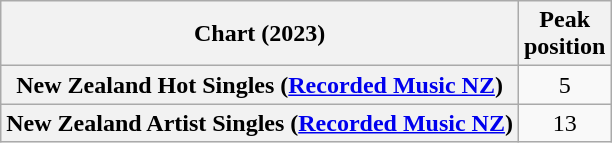<table class="wikitable plainrowheaders" style="text-align:center">
<tr>
<th scope="col">Chart (2023)</th>
<th scope="col">Peak<br>position</th>
</tr>
<tr>
<th scope="row">New Zealand Hot Singles (<a href='#'>Recorded Music NZ</a>)</th>
<td>5</td>
</tr>
<tr>
<th scope="row">New Zealand Artist Singles (<a href='#'>Recorded Music NZ</a>)</th>
<td>13</td>
</tr>
</table>
